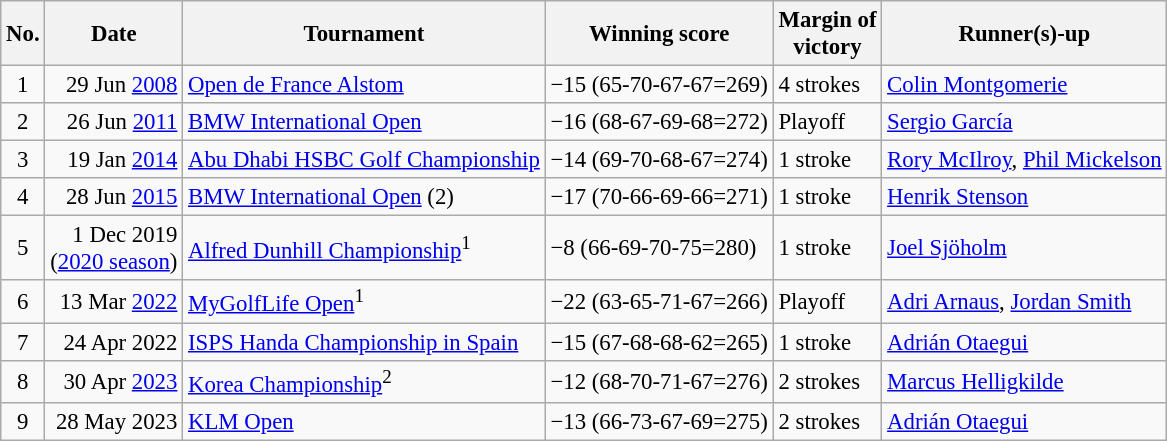<table class="wikitable" style="font-size:95%;">
<tr>
<th>No.</th>
<th>Date</th>
<th>Tournament</th>
<th>Winning score</th>
<th>Margin of<br>victory</th>
<th>Runner(s)-up</th>
</tr>
<tr>
<td align=center>1</td>
<td align=right>29 Jun <a href='#'>2008</a></td>
<td><a href='#'>Open de France Alstom</a></td>
<td>−15 (65-70-67-67=269)</td>
<td>4 strokes</td>
<td> <a href='#'>Colin Montgomerie</a></td>
</tr>
<tr>
<td align=center>2</td>
<td align=right>26 Jun <a href='#'>2011</a></td>
<td><a href='#'>BMW International Open</a></td>
<td>−16 (68-67-69-68=272)</td>
<td>Playoff</td>
<td> <a href='#'>Sergio García</a></td>
</tr>
<tr>
<td align=center>3</td>
<td align=right>19 Jan <a href='#'>2014</a></td>
<td><a href='#'>Abu Dhabi HSBC Golf Championship</a></td>
<td>−14 (69-70-68-67=274)</td>
<td>1 stroke</td>
<td> <a href='#'>Rory McIlroy</a>,  <a href='#'>Phil Mickelson</a></td>
</tr>
<tr>
<td align=center>4</td>
<td align=right>28 Jun <a href='#'>2015</a></td>
<td><a href='#'>BMW International Open</a> (2)</td>
<td>−17 (70-66-69-66=271)</td>
<td>1 stroke</td>
<td> <a href='#'>Henrik Stenson</a></td>
</tr>
<tr>
<td align=center>5</td>
<td align=right>1 Dec 2019<br>(<a href='#'>2020 season</a>)</td>
<td><a href='#'>Alfred Dunhill Championship</a><sup>1</sup></td>
<td>−8 (66-69-70-75=280)</td>
<td>1 stroke</td>
<td> <a href='#'>Joel Sjöholm</a></td>
</tr>
<tr>
<td align=center>6</td>
<td align=right>13 Mar <a href='#'>2022</a></td>
<td><a href='#'>MyGolfLife Open</a><sup>1</sup></td>
<td>−22 (63-65-71-67=266)</td>
<td>Playoff</td>
<td> <a href='#'>Adri Arnaus</a>,  <a href='#'>Jordan Smith</a></td>
</tr>
<tr>
<td align=center>7</td>
<td align=right>24 Apr 2022</td>
<td><a href='#'>ISPS Handa Championship in Spain</a></td>
<td>−15 (67-68-68-62=265)</td>
<td>1 stroke</td>
<td> <a href='#'>Adrián Otaegui</a></td>
</tr>
<tr>
<td align=center>8</td>
<td align=right>30 Apr <a href='#'>2023</a></td>
<td><a href='#'>Korea Championship</a><sup>2</sup></td>
<td>−12 (68-70-71-67=276)</td>
<td>2 strokes</td>
<td> <a href='#'>Marcus Helligkilde</a></td>
</tr>
<tr>
<td align=center>9</td>
<td align=right>28 May 2023</td>
<td><a href='#'>KLM Open</a></td>
<td>−13 (66-73-67-69=275)</td>
<td>2 strokes</td>
<td> <a href='#'>Adrián Otaegui</a></td>
</tr>
</table>
